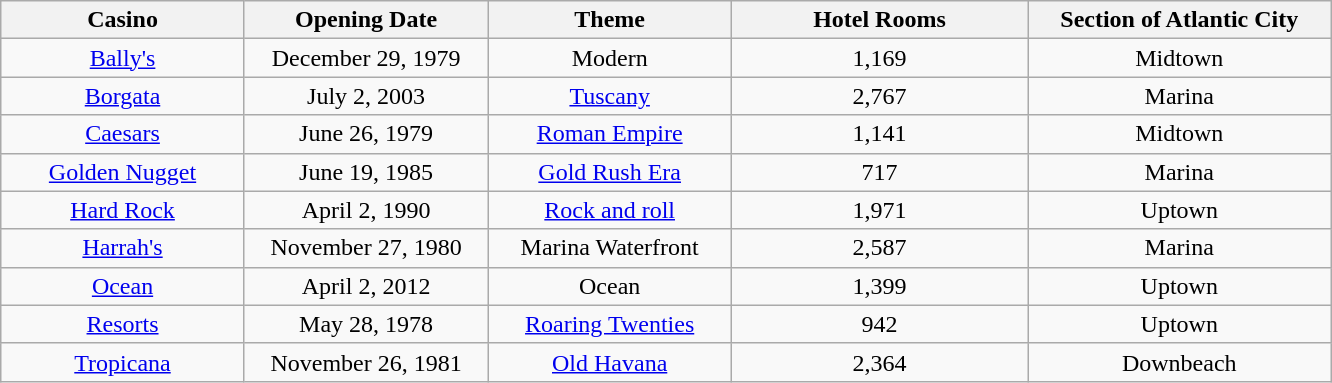<table class="wikitable sortable" style="text-align:center">
<tr>
<th width=155>Casino</th>
<th width=155>Opening Date</th>
<th width=155>Theme</th>
<th width=190>Hotel Rooms</th>
<th width=195>Section of Atlantic City</th>
</tr>
<tr>
<td><a href='#'>Bally's</a></td>
<td>December 29, 1979</td>
<td>Modern</td>
<td>1,169</td>
<td>Midtown</td>
</tr>
<tr>
<td><a href='#'>Borgata</a></td>
<td>July 2, 2003</td>
<td><a href='#'>Tuscany</a></td>
<td>2,767</td>
<td>Marina</td>
</tr>
<tr>
<td><a href='#'>Caesars</a></td>
<td>June 26, 1979</td>
<td><a href='#'>Roman Empire</a></td>
<td>1,141</td>
<td>Midtown</td>
</tr>
<tr>
<td><a href='#'>Golden Nugget</a></td>
<td>June 19, 1985</td>
<td><a href='#'>Gold Rush Era</a></td>
<td>717</td>
<td>Marina</td>
</tr>
<tr>
<td><a href='#'>Hard Rock</a></td>
<td>April 2, 1990</td>
<td><a href='#'>Rock and roll</a></td>
<td>1,971</td>
<td>Uptown</td>
</tr>
<tr>
<td><a href='#'>Harrah's</a></td>
<td>November 27, 1980</td>
<td>Marina Waterfront</td>
<td>2,587</td>
<td>Marina</td>
</tr>
<tr>
<td><a href='#'>Ocean</a></td>
<td>April 2, 2012</td>
<td>Ocean</td>
<td>1,399</td>
<td>Uptown</td>
</tr>
<tr>
<td><a href='#'>Resorts</a></td>
<td>May 28, 1978</td>
<td><a href='#'>Roaring Twenties</a></td>
<td>942</td>
<td>Uptown</td>
</tr>
<tr>
<td><a href='#'>Tropicana</a></td>
<td>November 26, 1981</td>
<td><a href='#'>Old Havana</a></td>
<td>2,364</td>
<td>Downbeach</td>
</tr>
</table>
